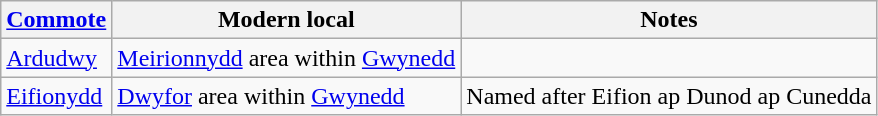<table class="wikitable" style="text-align:left">
<tr>
<th><a href='#'>Commote</a></th>
<th>Modern local</th>
<th>Notes</th>
</tr>
<tr>
<td><a href='#'>Ardudwy</a></td>
<td><a href='#'>Meirionnydd</a> area within <a href='#'>Gwynedd</a></td>
<td></td>
</tr>
<tr>
<td><a href='#'>Eifionydd</a></td>
<td><a href='#'>Dwyfor</a> area within <a href='#'>Gwynedd</a></td>
<td>Named after Eifion ap Dunod ap Cunedda</td>
</tr>
</table>
